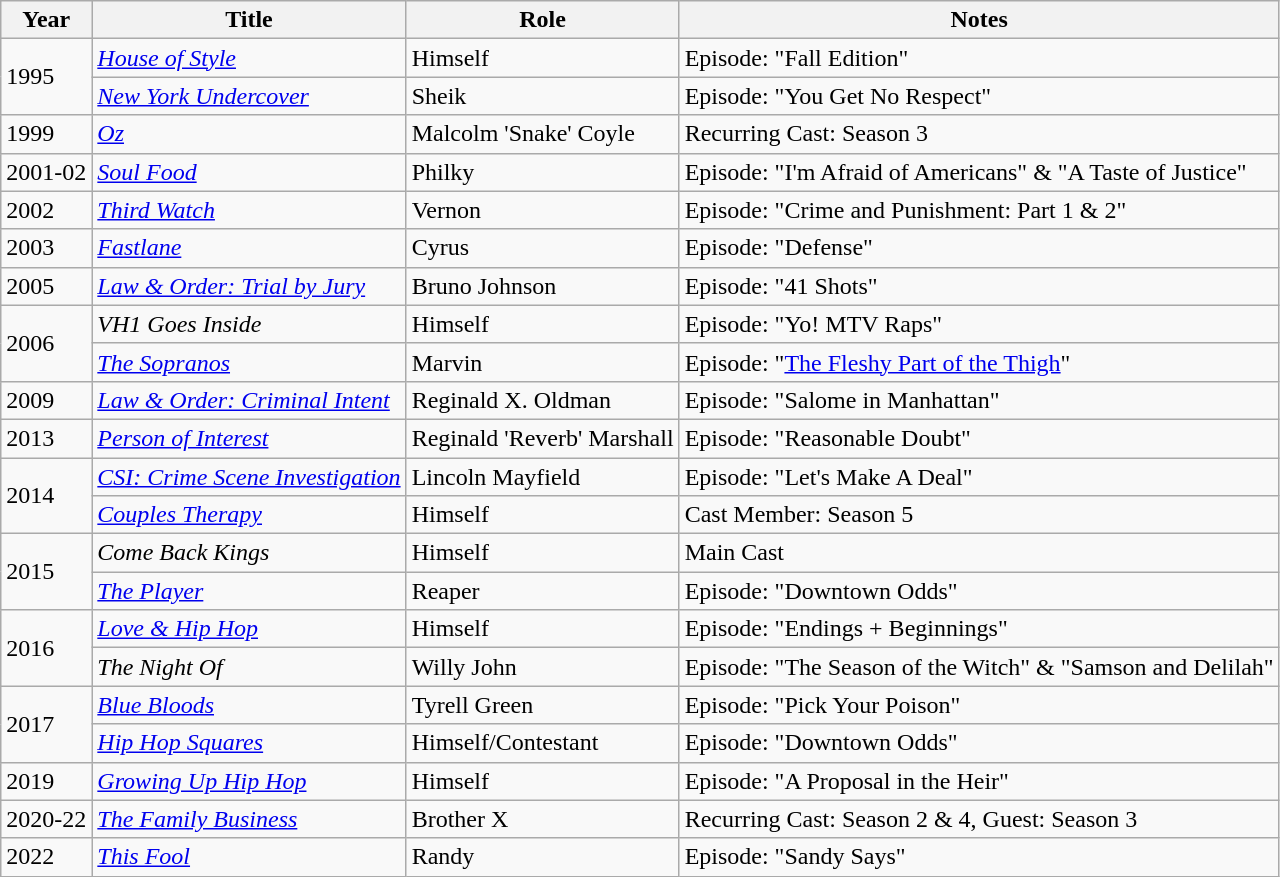<table class="wikitable plainrowheaders sortable" style="margin-right: 0;">
<tr>
<th>Year</th>
<th>Title</th>
<th>Role</th>
<th>Notes</th>
</tr>
<tr>
<td rowspan=2>1995</td>
<td><em><a href='#'>House of Style</a></em></td>
<td>Himself</td>
<td>Episode: "Fall Edition"</td>
</tr>
<tr>
<td><em><a href='#'>New York Undercover</a></em></td>
<td>Sheik</td>
<td>Episode: "You Get No Respect"</td>
</tr>
<tr>
<td>1999</td>
<td><em><a href='#'>Oz</a></em></td>
<td>Malcolm 'Snake' Coyle</td>
<td>Recurring Cast: Season 3</td>
</tr>
<tr>
<td>2001-02</td>
<td><em><a href='#'>Soul Food</a></em></td>
<td>Philky</td>
<td>Episode: "I'm Afraid of Americans" & "A Taste of Justice"</td>
</tr>
<tr>
<td>2002</td>
<td><em><a href='#'>Third Watch</a></em></td>
<td>Vernon</td>
<td>Episode: "Crime and Punishment: Part 1 & 2"</td>
</tr>
<tr>
<td>2003</td>
<td><em><a href='#'>Fastlane</a></em></td>
<td>Cyrus</td>
<td>Episode: "Defense"</td>
</tr>
<tr>
<td>2005</td>
<td><em><a href='#'>Law & Order: Trial by Jury</a></em></td>
<td>Bruno Johnson</td>
<td>Episode: "41 Shots"</td>
</tr>
<tr>
<td rowspan=2>2006</td>
<td><em>VH1 Goes Inside</em></td>
<td>Himself</td>
<td>Episode: "Yo! MTV Raps"</td>
</tr>
<tr>
<td><em><a href='#'>The Sopranos</a></em></td>
<td>Marvin</td>
<td>Episode: "<a href='#'>The Fleshy Part of the Thigh</a>"</td>
</tr>
<tr>
<td>2009</td>
<td><em><a href='#'>Law & Order: Criminal Intent</a></em></td>
<td>Reginald X. Oldman</td>
<td>Episode: "Salome in Manhattan"</td>
</tr>
<tr>
<td>2013</td>
<td><em><a href='#'>Person of Interest</a></em></td>
<td>Reginald 'Reverb' Marshall</td>
<td>Episode: "Reasonable Doubt"</td>
</tr>
<tr>
<td rowspan=2>2014</td>
<td><em><a href='#'>CSI: Crime Scene Investigation</a></em></td>
<td>Lincoln Mayfield</td>
<td>Episode: "Let's Make A Deal"</td>
</tr>
<tr>
<td><em><a href='#'>Couples Therapy</a></em></td>
<td>Himself</td>
<td>Cast Member: Season 5</td>
</tr>
<tr>
<td rowspan=2>2015</td>
<td><em>Come Back Kings</em></td>
<td>Himself</td>
<td>Main Cast</td>
</tr>
<tr>
<td><em><a href='#'>The Player</a></em></td>
<td>Reaper</td>
<td>Episode: "Downtown Odds"</td>
</tr>
<tr>
<td rowspan=2>2016</td>
<td><em><a href='#'>Love & Hip Hop</a></em></td>
<td>Himself</td>
<td>Episode: "Endings + Beginnings"</td>
</tr>
<tr>
<td><em>The Night Of</em></td>
<td>Willy John</td>
<td>Episode: "The Season of the Witch" & "Samson and Delilah"</td>
</tr>
<tr>
<td rowspan=2>2017</td>
<td><em><a href='#'>Blue Bloods</a></em></td>
<td>Tyrell Green</td>
<td>Episode: "Pick Your Poison"</td>
</tr>
<tr>
<td><em><a href='#'>Hip Hop Squares</a></em></td>
<td>Himself/Contestant</td>
<td>Episode: "Downtown Odds"</td>
</tr>
<tr>
<td>2019</td>
<td><em><a href='#'>Growing Up Hip Hop</a></em></td>
<td>Himself</td>
<td>Episode: "A Proposal in the Heir"</td>
</tr>
<tr>
<td>2020-22</td>
<td><em><a href='#'>The Family Business</a></em></td>
<td>Brother X</td>
<td>Recurring Cast: Season 2 & 4, Guest: Season 3</td>
</tr>
<tr>
<td>2022</td>
<td><em><a href='#'>This Fool</a></em></td>
<td>Randy</td>
<td>Episode: "Sandy Says"</td>
</tr>
</table>
